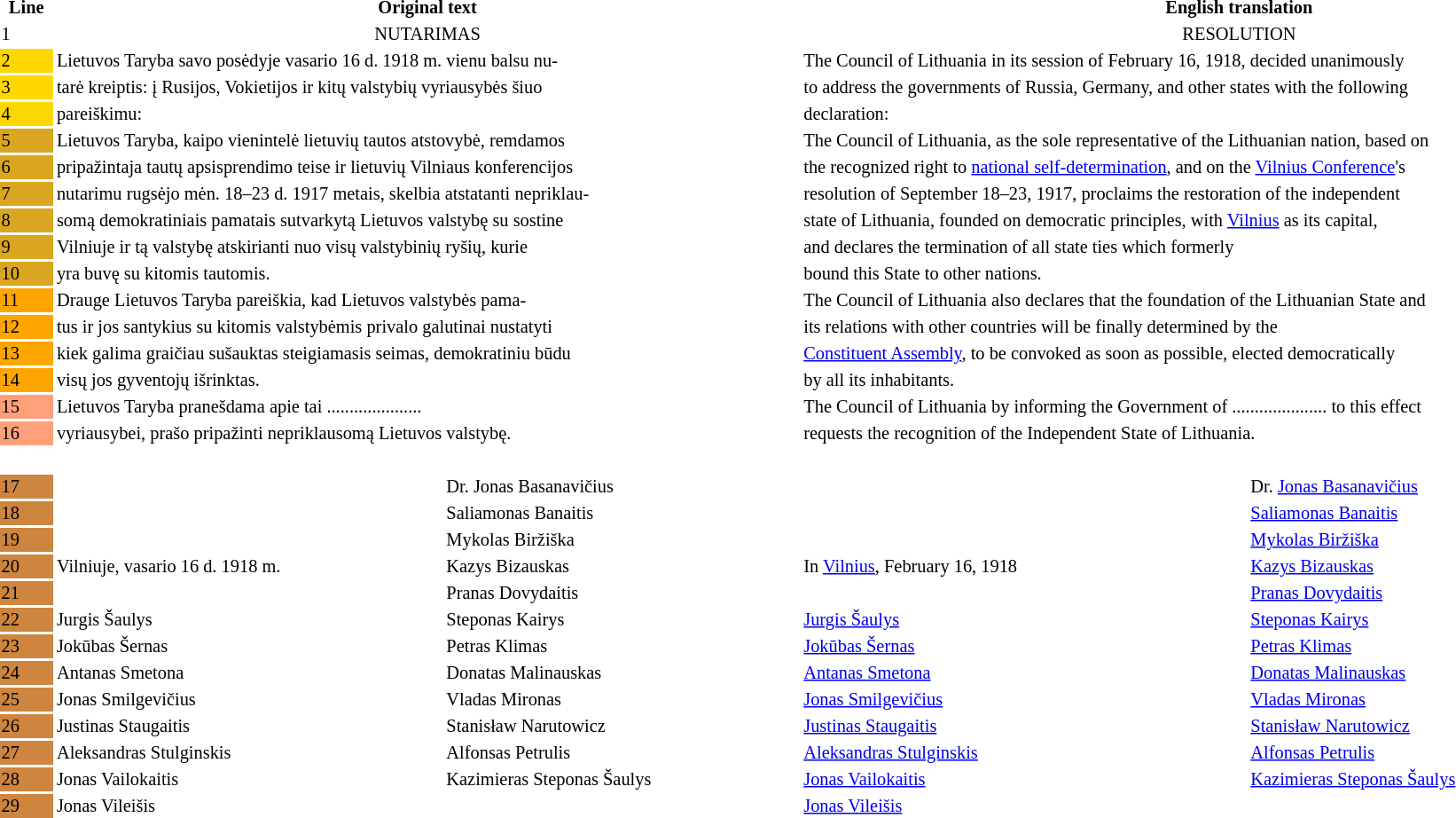<table border=0 style="font-size:85%" width=100%>
<tr>
<th>Line</th>
<th colspan=2>Original text</th>
<th colspan=2>English translation</th>
</tr>
<tr>
<td>1</td>
<td colspan=2 style="text-align:center;">NUTARIMAS</td>
<td colspan=2 style="text-align:center;">RESOLUTION</td>
</tr>
<tr>
<td style="background:gold">2</td>
<td colspan=2>Lietuvos Taryba savo posėdyje vasario 16 d. 1918 m. vienu balsu nu-</td>
<td colspan=2>The Council of Lithuania in its session of February 16, 1918, decided unanimously</td>
</tr>
<tr>
<td style="background:gold">3</td>
<td colspan=2>tarė kreiptis: į Rusijos, Vokietijos ir kitų valstybių vyriausybės šiuo</td>
<td colspan=2>to address the governments of Russia, Germany, and other states with the following</td>
</tr>
<tr>
<td style="background:gold">4</td>
<td colspan=2>pareiškimu:</td>
<td colspan=2>declaration:</td>
</tr>
<tr>
<td style="background:goldenrod">5</td>
<td colspan=2>Lietuvos Taryba, kaipo vienintelė lietuvių tautos atstovybė, remdamos</td>
<td colspan=2>The Council of Lithuania, as the sole representative of the Lithuanian nation, based on</td>
</tr>
<tr>
<td style="background:goldenrod">6</td>
<td colspan=2>pripažintaja tautų apsisprendimo teise ir lietuvių Vilniaus konferencijos</td>
<td colspan=2>the recognized right to <a href='#'>national self-determination</a>, and on the <a href='#'>Vilnius Conference</a>'s</td>
</tr>
<tr>
<td style="background:goldenrod">7</td>
<td colspan=2>nutarimu rugsėjo mėn. 18–23 d. 1917 metais, skelbia atstatanti nepriklau-</td>
<td colspan=2>resolution of September 18–23, 1917, proclaims the restoration of the independent</td>
</tr>
<tr>
<td style="background:goldenrod">8</td>
<td colspan=2>somą demokratiniais pamatais sutvarkytą Lietuvos valstybę su sostine</td>
<td colspan=2>state of Lithuania, founded on democratic principles, with <a href='#'>Vilnius</a> as its capital,</td>
</tr>
<tr>
<td style="background:goldenrod">9</td>
<td colspan=2>Vilniuje ir tą valstybę atskirianti nuo visų valstybinių ryšių, kurie</td>
<td colspan=2>and declares the termination of all state ties which formerly</td>
</tr>
<tr>
<td style="background:goldenrod">10</td>
<td colspan=2>yra buvę su kitomis tautomis.</td>
<td colspan=2>bound this State to other nations.</td>
</tr>
<tr>
<td style="background:orange">11</td>
<td colspan=2>Drauge Lietuvos Taryba pareiškia, kad Lietuvos valstybės pama-</td>
<td colspan=2>The Council of Lithuania also declares that the foundation of the Lithuanian State and</td>
</tr>
<tr>
<td style="background:orange">12</td>
<td colspan=2>tus ir jos santykius su kitomis valstybėmis privalo galutinai nustatyti</td>
<td colspan=2>its relations with other countries will be finally determined by the</td>
</tr>
<tr>
<td style="background:orange">13</td>
<td colspan=2>kiek galima graičiau sušauktas steigiamasis seimas, demokratiniu būdu</td>
<td colspan=2><a href='#'>Constituent Assembly</a>, to be convoked as soon as possible, elected democratically</td>
</tr>
<tr>
<td style="background:orange">14</td>
<td colspan=2>visų jos gyventojų išrinktas.</td>
<td colspan=2>by all its inhabitants.</td>
</tr>
<tr>
<td style="background:lightsalmon">15</td>
<td colspan=2>Lietuvos Taryba pranešdama apie tai .....................</td>
<td colspan=2>The Council of Lithuania by informing the Government of ..................... to this effect</td>
</tr>
<tr>
<td style="background:lightsalmon">16</td>
<td colspan=2>vyriausybei, prašo pripažinti nepriklausomą Lietuvos valstybę.</td>
<td colspan=2>requests the recognition of the Independent State of Lithuania.</td>
</tr>
<tr>
<td> </td>
</tr>
<tr>
<td style="background:Peru">17</td>
<td></td>
<td>Dr. Jonas Basanavičius</td>
<td></td>
<td>Dr. <a href='#'>Jonas Basanavičius</a></td>
</tr>
<tr>
<td style="background:Peru">18</td>
<td></td>
<td>Saliamonas Banaitis</td>
<td></td>
<td><a href='#'>Saliamonas Banaitis</a></td>
</tr>
<tr>
<td style="background:Peru">19</td>
<td></td>
<td>Mykolas Biržiška</td>
<td></td>
<td><a href='#'>Mykolas Biržiška</a></td>
</tr>
<tr>
<td style="background:Peru">20</td>
<td>Vilniuje, vasario 16 d. 1918 m.</td>
<td>Kazys Bizauskas</td>
<td>In <a href='#'>Vilnius</a>, February 16, 1918</td>
<td><a href='#'>Kazys Bizauskas</a></td>
</tr>
<tr>
<td style="background:Peru">21</td>
<td></td>
<td>Pranas Dovydaitis</td>
<td></td>
<td><a href='#'>Pranas Dovydaitis</a></td>
</tr>
<tr>
<td style="background:Peru">22</td>
<td>Jurgis Šaulys</td>
<td>Steponas Kairys</td>
<td><a href='#'>Jurgis Šaulys</a></td>
<td><a href='#'>Steponas Kairys</a></td>
</tr>
<tr>
<td style="background:Peru">23</td>
<td>Jokūbas Šernas</td>
<td>Petras Klimas</td>
<td><a href='#'>Jokūbas Šernas</a></td>
<td><a href='#'>Petras Klimas</a></td>
</tr>
<tr>
<td style="background:Peru">24</td>
<td>Antanas Smetona</td>
<td>Donatas Malinauskas</td>
<td><a href='#'>Antanas Smetona</a></td>
<td><a href='#'>Donatas Malinauskas</a></td>
</tr>
<tr>
<td style="background:Peru">25</td>
<td>Jonas Smilgevičius</td>
<td>Vladas Mironas</td>
<td><a href='#'>Jonas Smilgevičius</a></td>
<td><a href='#'>Vladas Mironas</a></td>
</tr>
<tr>
<td style="background:Peru">26</td>
<td>Justinas Staugaitis</td>
<td>Stanisław Narutowicz</td>
<td><a href='#'>Justinas Staugaitis</a></td>
<td><a href='#'>Stanisław Narutowicz</a></td>
</tr>
<tr>
<td style="background:Peru">27</td>
<td>Aleksandras Stulginskis</td>
<td>Alfonsas Petrulis</td>
<td><a href='#'>Aleksandras Stulginskis</a></td>
<td><a href='#'>Alfonsas Petrulis</a></td>
</tr>
<tr>
<td style="background:Peru">28</td>
<td>Jonas Vailokaitis</td>
<td>Kazimieras Steponas Šaulys</td>
<td><a href='#'>Jonas Vailokaitis</a></td>
<td><a href='#'>Kazimieras Steponas Šaulys</a></td>
</tr>
<tr>
<td style="background:Peru">29</td>
<td>Jonas Vileišis</td>
<td></td>
<td><a href='#'>Jonas Vileišis</a></td>
<td></td>
</tr>
</table>
